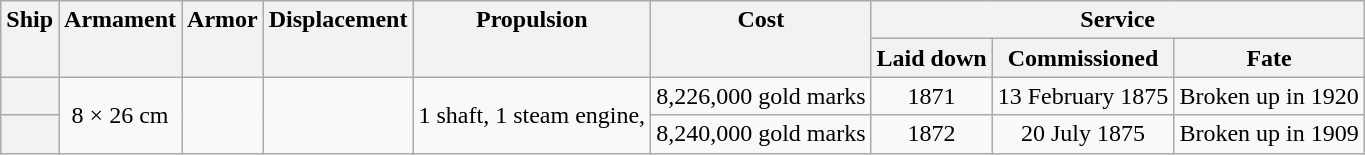<table class="wikitable plainrowheaders" style="text-align: center">
<tr valign="top">
<th scope="col" rowspan="2">Ship</th>
<th scope="col" rowspan="2">Armament</th>
<th scope="col" rowspan="2">Armor</th>
<th scope="col" rowspan="2">Displacement</th>
<th scope="col" rowspan="2">Propulsion</th>
<th scope="col" rowspan="2">Cost</th>
<th scope="col" colspan="3">Service</th>
</tr>
<tr valign="top">
<th scope="col">Laid down</th>
<th scope="col">Commissioned</th>
<th scope="col">Fate</th>
</tr>
<tr valign="center">
<th scope="row"></th>
<td rowspan="2">8 × 26 cm</td>
<td rowspan="2"></td>
<td rowspan="2"></td>
<td rowspan="2">1 shaft, 1 steam engine, </td>
<td>8,226,000 gold marks</td>
<td>1871</td>
<td>13 February 1875</td>
<td style="text-align: left;">Broken up in 1920</td>
</tr>
<tr valign="top">
<th scope="row"></th>
<td>8,240,000 gold marks</td>
<td>1872</td>
<td>20 July 1875</td>
<td style="text-align: left;">Broken up in 1909</td>
</tr>
</table>
